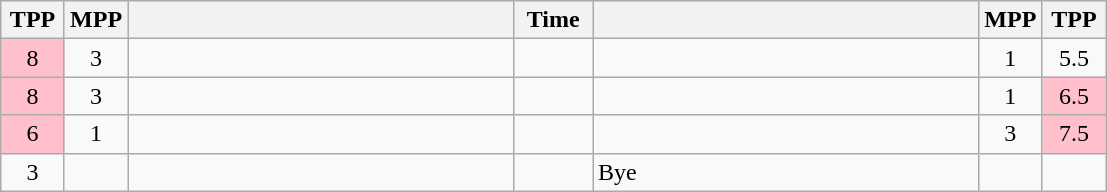<table class="wikitable" style="text-align: center;" |>
<tr>
<th width="35">TPP</th>
<th width="35">MPP</th>
<th width="250"></th>
<th width="45">Time</th>
<th width="250"></th>
<th width="35">MPP</th>
<th width="35">TPP</th>
</tr>
<tr>
<td bgcolor=pink>8</td>
<td>3</td>
<td style="text-align:left;"></td>
<td></td>
<td style="text-align:left;"><strong></strong></td>
<td>1</td>
<td>5.5</td>
</tr>
<tr>
<td bgcolor=pink>8</td>
<td>3</td>
<td style="text-align:left;"></td>
<td></td>
<td style="text-align:left;"><strong></strong></td>
<td>1</td>
<td bgcolor=pink>6.5</td>
</tr>
<tr>
<td bgcolor=pink>6</td>
<td>1</td>
<td style="text-align:left;"><strong></strong></td>
<td></td>
<td style="text-align:left;"></td>
<td>3</td>
<td bgcolor=pink>7.5</td>
</tr>
<tr>
<td>3</td>
<td></td>
<td style="text-align:left;"><strong></strong></td>
<td></td>
<td style="text-align:left;">Bye</td>
<td></td>
<td></td>
</tr>
</table>
